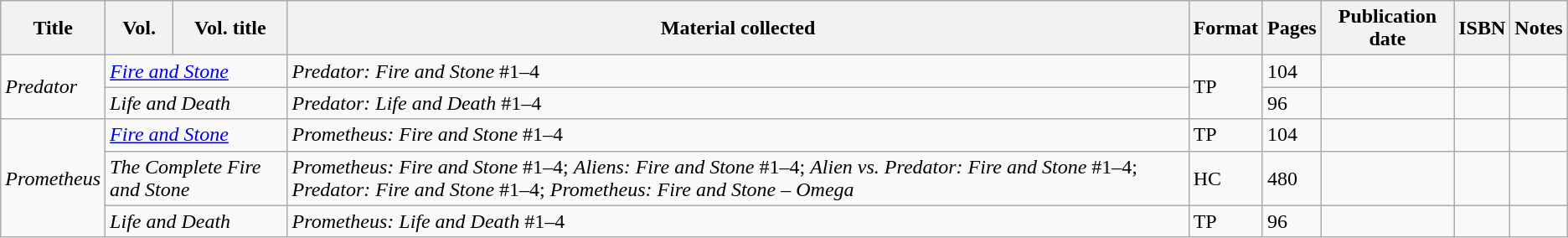<table class="wikitable">
<tr>
<th>Title</th>
<th>Vol.</th>
<th>Vol. title</th>
<th>Material collected</th>
<th>Format</th>
<th>Pages</th>
<th>Publication date</th>
<th>ISBN</th>
<th>Notes</th>
</tr>
<tr>
<td rowspan="2"><em>Predator</em></td>
<td colspan="2"><em><a href='#'>Fire and Stone</a></em></td>
<td><em>Predator: Fire and Stone</em> #1–4</td>
<td rowspan="2">TP</td>
<td>104</td>
<td></td>
<td></td>
<td></td>
</tr>
<tr>
<td colspan="2"><em>Life and Death</em></td>
<td><em>Predator: Life and Death</em> #1–4</td>
<td>96</td>
<td></td>
<td></td>
<td></td>
</tr>
<tr>
<td rowspan="3"><em>Prometheus</em></td>
<td colspan="2"><em><a href='#'>Fire and Stone</a></em></td>
<td><em>Prometheus: Fire and Stone</em> #1–4</td>
<td>TP</td>
<td>104</td>
<td></td>
<td></td>
<td></td>
</tr>
<tr>
<td colspan="2"><em>The Complete Fire and Stone</em></td>
<td><em>Prometheus: Fire and Stone</em> #1–4; <em>Aliens: Fire and Stone</em> #1–4; <em>Alien vs. Predator: Fire and Stone</em> #1–4; <em>Predator: Fire and Stone</em> #1–4; <em>Prometheus: Fire and Stone – Omega</em></td>
<td>HC</td>
<td>480</td>
<td></td>
<td></td>
<td></td>
</tr>
<tr>
<td colspan="2"><em>Life and Death</em></td>
<td><em>Prometheus: Life and Death</em> #1–4</td>
<td>TP</td>
<td>96</td>
<td></td>
<td></td>
<td></td>
</tr>
</table>
